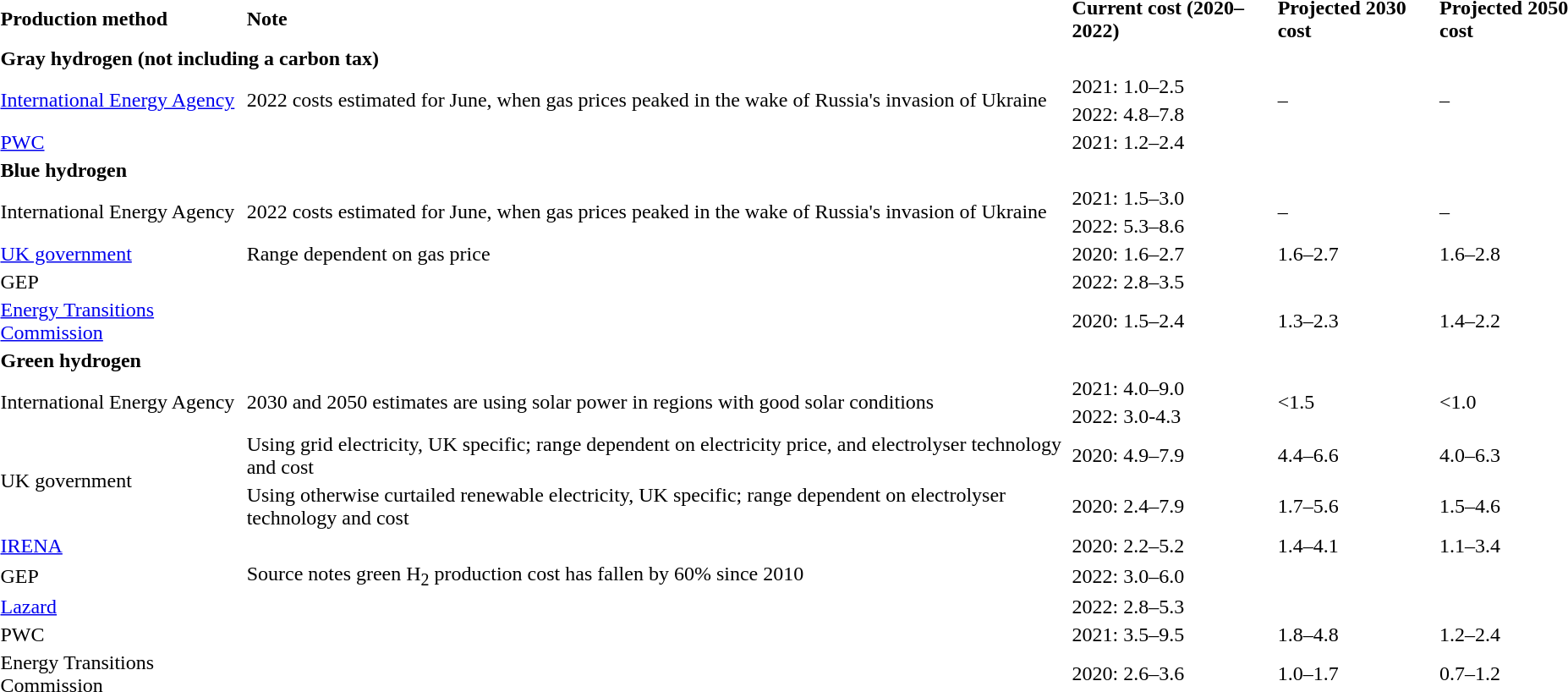<table>
<tr>
<td><strong>Production method</strong></td>
<td><strong>Note</strong></td>
<td><strong>Current cost (2020–2022)</strong></td>
<td><strong>Projected 2030 cost</strong></td>
<td><strong>Projected 2050 cost</strong></td>
</tr>
<tr>
<td colspan="5"><strong>Gray hydrogen (not including a carbon tax)</strong></td>
</tr>
<tr>
<td rowspan="2"><a href='#'>International Energy Agency</a></td>
<td rowspan="2">2022 costs estimated for June, when gas prices peaked in the wake of Russia's invasion of Ukraine</td>
<td>2021: 1.0–2.5</td>
<td rowspan="2">–</td>
<td rowspan="2">–</td>
</tr>
<tr>
<td>2022: 4.8–7.8</td>
</tr>
<tr>
<td><a href='#'>PWC</a></td>
<td></td>
<td>2021: 1.2–2.4</td>
<td></td>
<td></td>
</tr>
<tr>
<td colspan="5"><strong>Blue hydrogen</strong></td>
</tr>
<tr>
<td rowspan="2">International Energy Agency</td>
<td rowspan="2">2022 costs estimated for June, when gas prices peaked in the wake of Russia's invasion of Ukraine</td>
<td>2021: 1.5–3.0</td>
<td rowspan="2">–</td>
<td rowspan="2">–</td>
</tr>
<tr>
<td>2022: 5.3–8.6</td>
</tr>
<tr>
<td><a href='#'>UK government</a></td>
<td>Range dependent on gas price</td>
<td>2020: 1.6–2.7</td>
<td>1.6–2.7</td>
<td>1.6–2.8</td>
</tr>
<tr>
<td>GEP</td>
<td></td>
<td>2022: 2.8–3.5</td>
<td></td>
<td></td>
</tr>
<tr>
<td><a href='#'>Energy Transitions Commission</a></td>
<td></td>
<td>2020: 1.5–2.4</td>
<td>1.3–2.3</td>
<td>1.4–2.2</td>
</tr>
<tr>
<td colspan="5"><strong>Green hydrogen</strong></td>
</tr>
<tr>
<td rowspan="2">International Energy Agency</td>
<td rowspan="2">2030 and 2050 estimates are using solar power in regions with good solar conditions</td>
<td>2021: 4.0–9.0</td>
<td rowspan="2"><1.5</td>
<td rowspan="2"><1.0</td>
</tr>
<tr>
<td>2022: 3.0-4.3</td>
</tr>
<tr>
<td rowspan="2">UK government</td>
<td>Using grid electricity, UK specific; range dependent on electricity price, and electrolyser technology and cost</td>
<td>2020: 4.9–7.9</td>
<td>4.4–6.6</td>
<td>4.0–6.3</td>
</tr>
<tr>
<td>Using otherwise curtailed renewable electricity, UK specific; range dependent on electrolyser technology and cost</td>
<td>2020: 2.4–7.9</td>
<td>1.7–5.6</td>
<td>1.5–4.6</td>
</tr>
<tr>
<td><a href='#'>IRENA</a></td>
<td></td>
<td>2020: 2.2–5.2</td>
<td>1.4–4.1</td>
<td>1.1–3.4</td>
</tr>
<tr>
<td>GEP</td>
<td>Source notes green H<sub>2</sub> production cost has fallen by 60% since 2010</td>
<td>2022: 3.0–6.0</td>
<td></td>
<td></td>
</tr>
<tr>
<td><a href='#'>Lazard</a></td>
<td></td>
<td>2022: 2.8–5.3</td>
<td></td>
<td></td>
</tr>
<tr>
<td>PWC</td>
<td></td>
<td>2021: 3.5–9.5</td>
<td>1.8–4.8</td>
<td>1.2–2.4</td>
</tr>
<tr>
<td>Energy Transitions Commission</td>
<td></td>
<td>2020: 2.6–3.6</td>
<td>1.0–1.7</td>
<td>0.7–1.2</td>
</tr>
</table>
